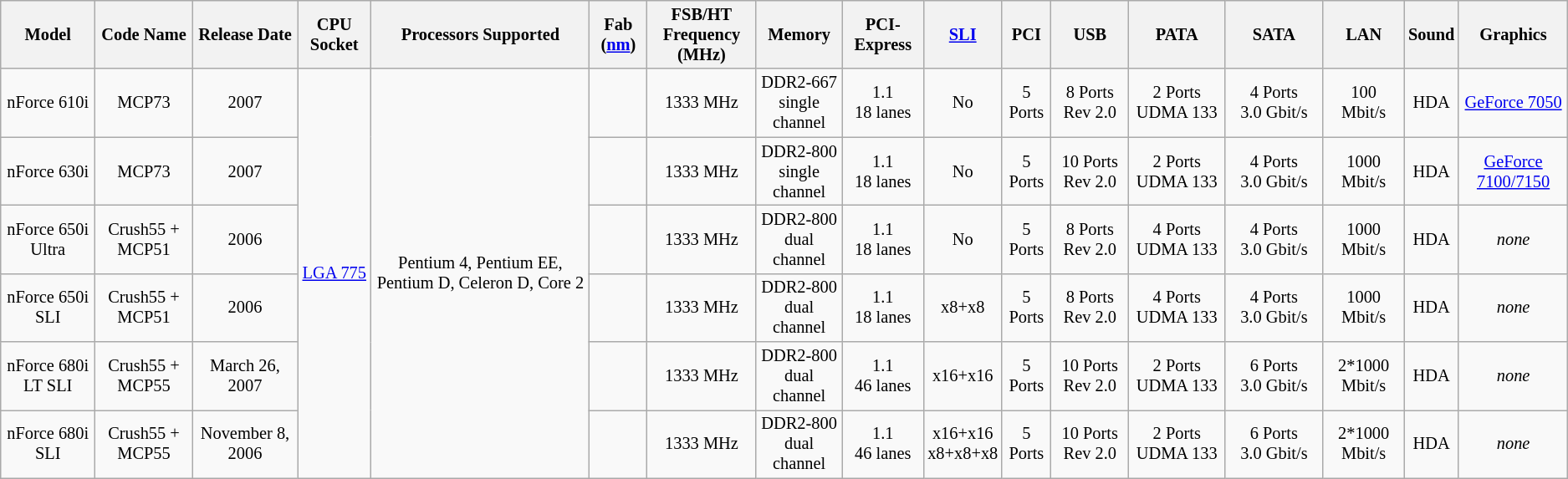<table class="wikitable" style="font-size: 85%; text-align: center; width: auto;">
<tr>
<th>Model</th>
<th>Code Name</th>
<th>Release Date</th>
<th>CPU Socket</th>
<th>Processors Supported</th>
<th>Fab (<a href='#'>nm</a>)</th>
<th>FSB/HT<br>Frequency (MHz)</th>
<th>Memory</th>
<th>PCI-Express</th>
<th><a href='#'>SLI</a></th>
<th>PCI</th>
<th>USB</th>
<th>PATA</th>
<th>SATA</th>
<th>LAN</th>
<th>Sound</th>
<th>Graphics</th>
</tr>
<tr>
<td>nForce 610i</td>
<td>MCP73</td>
<td>2007</td>
<td rowspan=6><a href='#'>LGA 775</a></td>
<td rowspan=6>Pentium 4, Pentium EE, Pentium D, Celeron D, Core 2</td>
<td></td>
<td>1333 MHz</td>
<td>DDR2-667<br>single channel</td>
<td>1.1<br>18 lanes</td>
<td>No</td>
<td>5 Ports</td>
<td>8 Ports Rev 2.0</td>
<td>2 Ports UDMA 133</td>
<td>4 Ports 3.0 Gbit/s</td>
<td>100 Mbit/s</td>
<td>HDA</td>
<td><a href='#'>GeForce 7050</a></td>
</tr>
<tr>
<td>nForce 630i</td>
<td>MCP73</td>
<td>2007</td>
<td></td>
<td>1333 MHz</td>
<td>DDR2-800<br>single channel</td>
<td>1.1<br>18 lanes</td>
<td>No</td>
<td>5 Ports</td>
<td>10 Ports Rev 2.0</td>
<td>2 Ports UDMA 133</td>
<td>4 Ports 3.0 Gbit/s</td>
<td>1000 Mbit/s</td>
<td>HDA</td>
<td><a href='#'>GeForce 7100/7150</a></td>
</tr>
<tr>
<td>nForce 650i Ultra</td>
<td>Crush55 + MCP51</td>
<td>2006</td>
<td></td>
<td>1333 MHz</td>
<td>DDR2-800<br>dual channel</td>
<td>1.1<br>18 lanes</td>
<td>No</td>
<td>5 Ports</td>
<td>8 Ports Rev 2.0</td>
<td>4 Ports UDMA 133</td>
<td>4 Ports 3.0 Gbit/s</td>
<td>1000 Mbit/s</td>
<td>HDA</td>
<td><em>none</em></td>
</tr>
<tr>
<td>nForce 650i SLI</td>
<td>Crush55 + MCP51</td>
<td>2006</td>
<td></td>
<td>1333 MHz</td>
<td>DDR2-800<br>dual channel</td>
<td>1.1<br>18 lanes</td>
<td>x8+x8</td>
<td>5 Ports</td>
<td>8 Ports Rev 2.0</td>
<td>4 Ports UDMA 133</td>
<td>4 Ports 3.0 Gbit/s</td>
<td>1000 Mbit/s</td>
<td>HDA</td>
<td><em>none</em></td>
</tr>
<tr>
<td>nForce 680i LT SLI</td>
<td>Crush55 + MCP55</td>
<td>March 26, 2007</td>
<td></td>
<td>1333 MHz</td>
<td>DDR2-800<br>dual channel</td>
<td>1.1<br>46 lanes</td>
<td>x16+x16</td>
<td>5 Ports</td>
<td>10 Ports Rev 2.0</td>
<td>2 Ports UDMA 133</td>
<td>6 Ports 3.0 Gbit/s</td>
<td>2*1000 Mbit/s</td>
<td>HDA</td>
<td><em>none</em></td>
</tr>
<tr>
<td>nForce 680i SLI</td>
<td>Crush55 + MCP55</td>
<td>November 8, 2006</td>
<td></td>
<td>1333 MHz</td>
<td>DDR2-800<br>dual channel</td>
<td>1.1<br>46 lanes</td>
<td>x16+x16<br>x8+x8+x8</td>
<td>5 Ports</td>
<td>10 Ports Rev 2.0</td>
<td>2 Ports UDMA 133</td>
<td>6 Ports 3.0 Gbit/s</td>
<td>2*1000 Mbit/s</td>
<td>HDA</td>
<td><em>none</em></td>
</tr>
</table>
